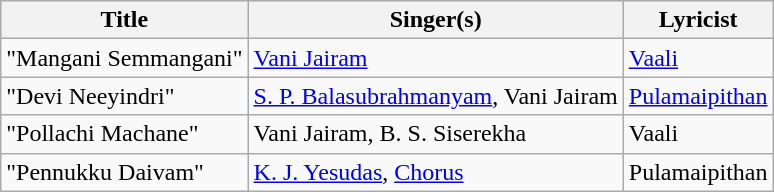<table class="wikitable">
<tr>
<th>Title</th>
<th>Singer(s)</th>
<th>Lyricist</th>
</tr>
<tr>
<td>"Mangani Semmangani"</td>
<td><a href='#'>Vani Jairam</a></td>
<td><a href='#'>Vaali</a></td>
</tr>
<tr>
<td>"Devi Neeyindri"</td>
<td><a href='#'>S. P. Balasubrahmanyam</a>, Vani Jairam</td>
<td><a href='#'>Pulamaipithan</a></td>
</tr>
<tr>
<td>"Pollachi Machane"</td>
<td>Vani Jairam, B. S. Siserekha</td>
<td>Vaali</td>
</tr>
<tr>
<td>"Pennukku Daivam"</td>
<td><a href='#'>K. J. Yesudas</a>, <a href='#'>Chorus</a></td>
<td>Pulamaipithan</td>
</tr>
</table>
